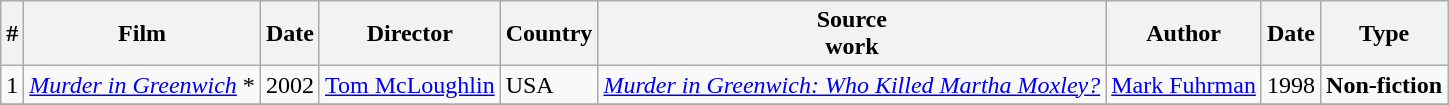<table class="wikitable">
<tr>
<th>#</th>
<th>Film</th>
<th>Date</th>
<th>Director</th>
<th>Country</th>
<th>Source<br>work</th>
<th>Author</th>
<th>Date</th>
<th>Type</th>
</tr>
<tr>
<td>1</td>
<td><em><a href='#'>Murder in Greenwich</a></em> *</td>
<td>2002</td>
<td><a href='#'>Tom McLoughlin</a></td>
<td>USA</td>
<td><em><a href='#'>Murder in Greenwich: Who Killed Martha Moxley?</a></em></td>
<td><a href='#'>Mark Fuhrman</a></td>
<td>1998</td>
<td><strong>Non-fiction</strong></td>
</tr>
<tr>
</tr>
</table>
